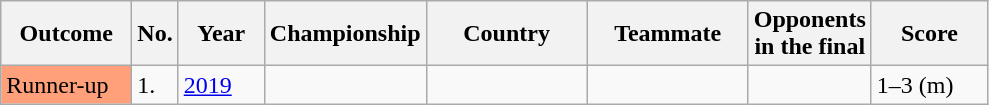<table class="sortable wikitable">
<tr>
<th style="width:80px;">Outcome</th>
<th style="width:20px;">No.</th>
<th style="width:50px;">Year</th>
<th style="width:60px;">Championship</th>
<th style="width:100px;">Country</th>
<th style="width:100px;">Teammate</th>
<th style="width:60px;">Opponents in the final</th>
<th style="width:70px;">Score</th>
</tr>
<tr style=>
<td style="background:#ffa07a">Runner-up</td>
<td>1.</td>
<td><a href='#'>2019</a></td>
<td></td>
<td></td>
<td></td>
<td></td>
<td>1–3 (m)</td>
</tr>
</table>
